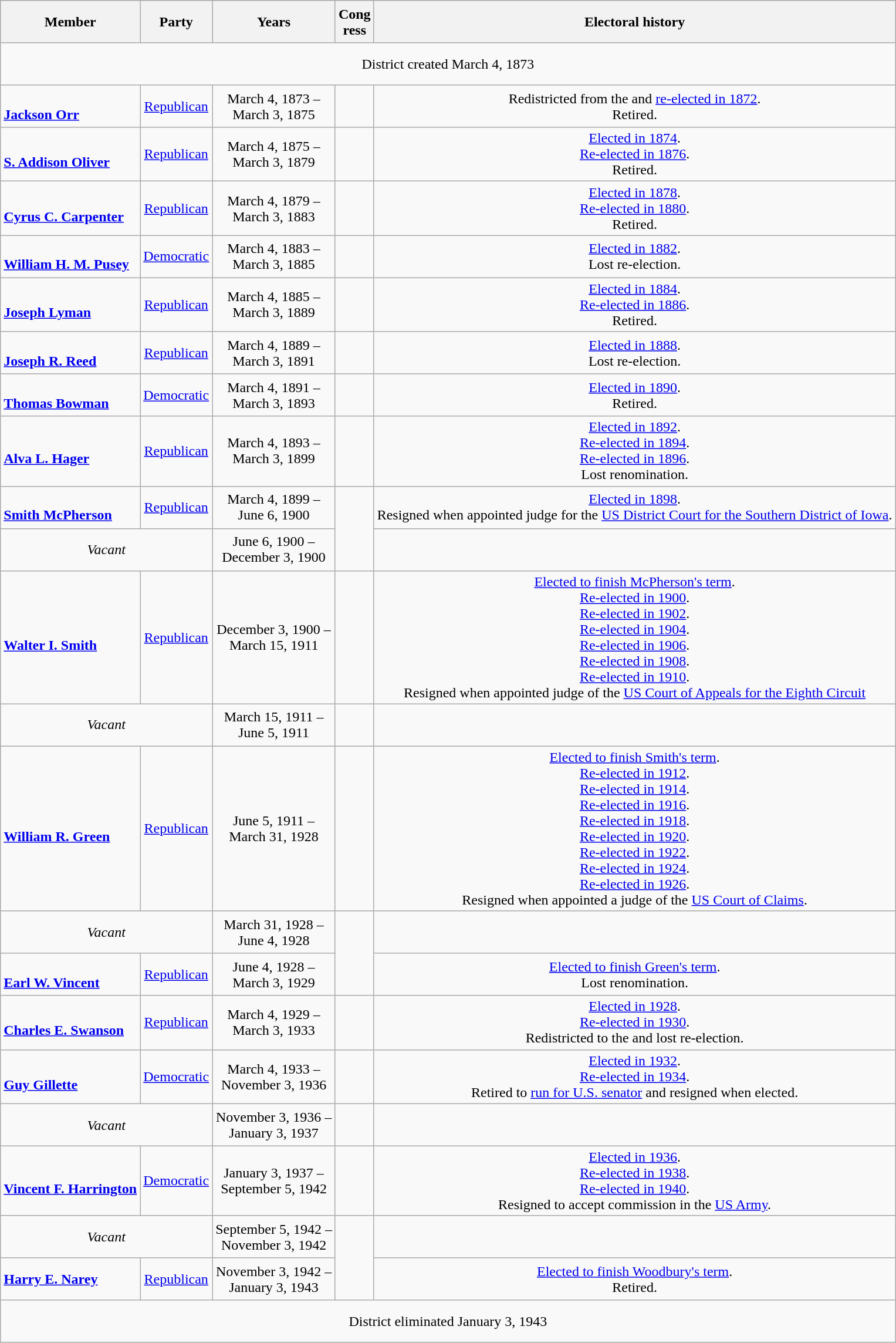<table class=wikitable style="text-align:center">
<tr style="height:3em">
<th>Member<br></th>
<th>Party</th>
<th>Years</th>
<th>Cong<br>ress</th>
<th>Electoral history</th>
</tr>
<tr style="height:3em">
<td colspan=5>District created March 4, 1873</td>
</tr>
<tr style="height:3em">
<td align=left><br><strong><a href='#'>Jackson Orr</a></strong><br></td>
<td><a href='#'>Republican</a></td>
<td nowrap>March 4, 1873 –<br>March 3, 1875</td>
<td></td>
<td>Redistricted from the  and <a href='#'>re-elected in 1872</a>.<br>Retired.</td>
</tr>
<tr style="height:3em">
<td align=left><br><strong><a href='#'>S. Addison Oliver</a></strong><br></td>
<td><a href='#'>Republican</a></td>
<td nowrap>March 4, 1875 –<br>March 3, 1879</td>
<td></td>
<td><a href='#'>Elected in 1874</a>.<br><a href='#'>Re-elected in 1876</a>.<br>Retired.</td>
</tr>
<tr style="height:3em">
<td align=left><br><strong><a href='#'>Cyrus C. Carpenter</a></strong><br></td>
<td><a href='#'>Republican</a></td>
<td nowrap>March 4, 1879 –<br>March 3, 1883</td>
<td></td>
<td><a href='#'>Elected in 1878</a>.<br><a href='#'>Re-elected in 1880</a>.<br>Retired.</td>
</tr>
<tr style="height:3em">
<td align=left><br><strong><a href='#'>William H. M. Pusey</a></strong><br></td>
<td><a href='#'>Democratic</a></td>
<td nowrap>March 4, 1883 –<br>March 3, 1885</td>
<td></td>
<td><a href='#'>Elected in 1882</a>.<br>Lost re-election.</td>
</tr>
<tr style="height:3em">
<td align=left><br><strong><a href='#'>Joseph Lyman</a></strong><br></td>
<td><a href='#'>Republican</a></td>
<td nowrap>March 4, 1885 –<br>March 3, 1889</td>
<td></td>
<td><a href='#'>Elected in 1884</a>.<br><a href='#'>Re-elected in 1886</a>.<br>Retired.</td>
</tr>
<tr style="height:3em">
<td align=left><br><strong><a href='#'>Joseph R. Reed</a></strong><br></td>
<td><a href='#'>Republican</a></td>
<td nowrap>March 4, 1889 –<br>March 3, 1891</td>
<td></td>
<td><a href='#'>Elected in 1888</a>.<br>Lost re-election.</td>
</tr>
<tr style="height:3em">
<td align=left><br><strong><a href='#'>Thomas Bowman</a></strong><br></td>
<td><a href='#'>Democratic</a></td>
<td nowrap>March 4, 1891 –<br>March 3, 1893</td>
<td></td>
<td><a href='#'>Elected in 1890</a>.<br>Retired.</td>
</tr>
<tr style="height:3em">
<td align=left><br><strong><a href='#'>Alva L. Hager</a></strong><br></td>
<td><a href='#'>Republican</a></td>
<td nowrap>March 4, 1893 –<br>March 3, 1899</td>
<td></td>
<td><a href='#'>Elected in 1892</a>.<br><a href='#'>Re-elected in 1894</a>.<br><a href='#'>Re-elected in 1896</a>.<br>Lost renomination.</td>
</tr>
<tr style="height:3em">
<td align=left><br><strong><a href='#'>Smith McPherson</a></strong><br></td>
<td><a href='#'>Republican</a></td>
<td nowrap>March 4, 1899 –<br>June 6, 1900</td>
<td rowspan=2></td>
<td><a href='#'>Elected in 1898</a>.<br>Resigned when appointed judge for the <a href='#'>US District Court for the Southern District of Iowa</a>.</td>
</tr>
<tr style="height:3em">
<td colspan=2><em>Vacant</em></td>
<td nowrap>June 6, 1900 –<br>December 3, 1900</td>
<td></td>
</tr>
<tr style="height:3em">
<td align=left><br><strong><a href='#'>Walter I. Smith</a></strong><br></td>
<td><a href='#'>Republican</a></td>
<td nowrap>December 3, 1900 –<br>March 15, 1911</td>
<td></td>
<td><a href='#'>Elected to finish McPherson's term</a>.<br><a href='#'>Re-elected in 1900</a>.<br><a href='#'>Re-elected in 1902</a>.<br><a href='#'>Re-elected in 1904</a>.<br><a href='#'>Re-elected in 1906</a>.<br><a href='#'>Re-elected in 1908</a>.<br><a href='#'>Re-elected in 1910</a>.<br>Resigned when appointed judge of the <a href='#'>US Court of Appeals for the Eighth Circuit</a></td>
</tr>
<tr style="height:3em">
<td colspan=2><em>Vacant</em></td>
<td nowrap>March 15, 1911 –<br>June 5, 1911</td>
<td></td>
<td></td>
</tr>
<tr style="height:3em">
<td align=left><br><strong><a href='#'>William R. Green</a></strong><br></td>
<td><a href='#'>Republican</a></td>
<td nowrap>June 5, 1911 –<br>March 31, 1928</td>
<td></td>
<td><a href='#'>Elected to finish Smith's term</a>.<br><a href='#'>Re-elected in 1912</a>.<br><a href='#'>Re-elected in 1914</a>.<br><a href='#'>Re-elected in 1916</a>.<br><a href='#'>Re-elected in 1918</a>.<br><a href='#'>Re-elected in 1920</a>.<br><a href='#'>Re-elected in 1922</a>.<br><a href='#'>Re-elected in 1924</a>.<br><a href='#'>Re-elected in 1926</a>.<br>Resigned when appointed a judge of the <a href='#'>US Court of Claims</a>.</td>
</tr>
<tr style="height:3em">
<td colspan=2><em>Vacant</em></td>
<td nowrap>March 31, 1928 –<br>June 4, 1928</td>
<td rowspan=2></td>
<td></td>
</tr>
<tr style="height:3em">
<td align=left><br><strong><a href='#'>Earl W. Vincent</a></strong><br></td>
<td><a href='#'>Republican</a></td>
<td nowrap>June 4, 1928 –<br>March 3, 1929</td>
<td><a href='#'>Elected to finish Green's term</a>.<br>Lost renomination.</td>
</tr>
<tr style="height:3em">
<td align=left><br><strong><a href='#'>Charles E. Swanson</a></strong><br></td>
<td><a href='#'>Republican</a></td>
<td nowrap>March 4, 1929 –<br>March 3, 1933</td>
<td></td>
<td><a href='#'>Elected in 1928</a>.<br><a href='#'>Re-elected in 1930</a>.<br>Redistricted to the  and lost re-election.</td>
</tr>
<tr style="height:3em">
<td align=left><br><strong><a href='#'>Guy Gillette</a></strong><br></td>
<td><a href='#'>Democratic</a></td>
<td nowrap>March 4, 1933 –<br>November 3, 1936</td>
<td></td>
<td><a href='#'>Elected in 1932</a>.<br><a href='#'>Re-elected in 1934</a>.<br>Retired to <a href='#'>run for U.S. senator</a> and resigned when elected.</td>
</tr>
<tr style="height:3em">
<td colspan=2><em>Vacant</em></td>
<td nowrap>November 3, 1936 –<br>January 3, 1937</td>
<td></td>
<td></td>
</tr>
<tr style="height:3em">
<td align=left><br><strong><a href='#'>Vincent F. Harrington</a></strong><br></td>
<td><a href='#'>Democratic</a></td>
<td nowrap>January 3, 1937 –<br>September 5, 1942</td>
<td></td>
<td><a href='#'>Elected in 1936</a>.<br><a href='#'>Re-elected in 1938</a>.<br><a href='#'>Re-elected in 1940</a>.<br>Resigned to accept commission in the <a href='#'>US Army</a>.</td>
</tr>
<tr style="height:3em">
<td colspan=2><em>Vacant</em></td>
<td nowrap>September 5, 1942 –<br>November 3, 1942</td>
<td rowspan=2></td>
<td></td>
</tr>
<tr style="height:3em">
<td align=left><strong><a href='#'>Harry E. Narey</a></strong><br></td>
<td><a href='#'>Republican</a></td>
<td nowrap>November 3, 1942 –<br>January 3, 1943</td>
<td><a href='#'>Elected to finish Woodbury's term</a>.<br>Retired.</td>
</tr>
<tr style="height:3em">
<td colspan=5>District eliminated January 3, 1943</td>
</tr>
</table>
